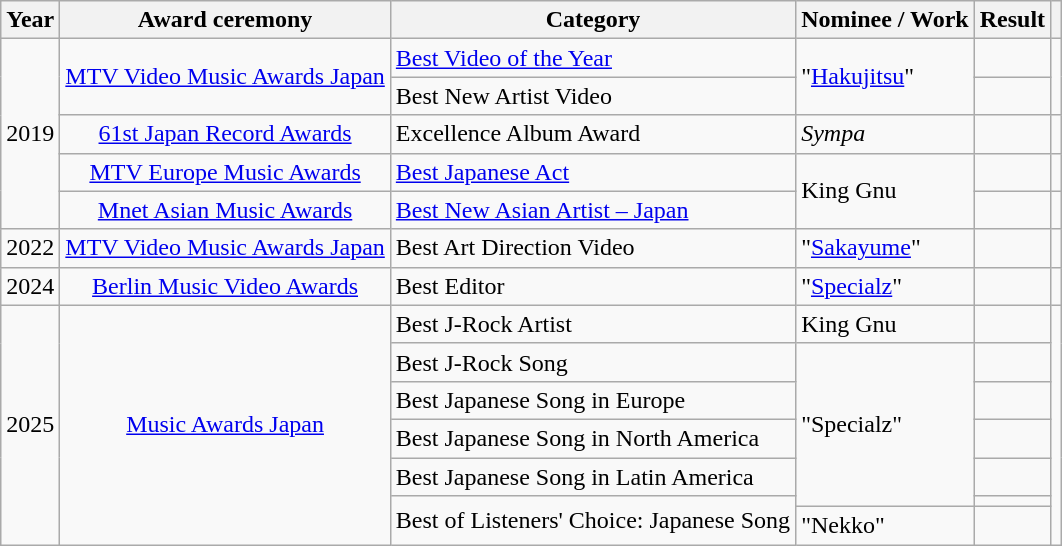<table class="wikitable plainrowheaders sortable">
<tr>
<th scope="col">Year</th>
<th scope="col">Award ceremony</th>
<th scope="col">Category</th>
<th scope="col">Nominee / Work</th>
<th scope="col">Result</th>
<th scope="col" class="unsortable"></th>
</tr>
<tr>
<td rowspan="5" align="center">2019</td>
<td rowspan="2" align="center"><a href='#'>MTV Video Music Awards Japan</a></td>
<td><a href='#'>Best Video of the Year</a></td>
<td rowspan="2">"<a href='#'>Hakujitsu</a>"</td>
<td></td>
<td rowspan="2" style="text-align:center;"></td>
</tr>
<tr>
<td>Best New Artist Video</td>
<td></td>
</tr>
<tr>
<td align="center"><a href='#'>61st Japan Record Awards</a></td>
<td>Excellence Album Award</td>
<td><em>Sympa</em></td>
<td></td>
<td style="text-align:center;"></td>
</tr>
<tr>
<td align="center"><a href='#'>MTV Europe Music Awards</a></td>
<td><a href='#'>Best Japanese Act</a></td>
<td rowspan="2">King Gnu</td>
<td></td>
<td style="text-align:center;"></td>
</tr>
<tr>
<td align="center"><a href='#'>Mnet Asian Music Awards</a></td>
<td><a href='#'>Best New Asian Artist – Japan</a></td>
<td></td>
<td style="text-align:center;"></td>
</tr>
<tr>
<td align="center">2022</td>
<td align="center"><a href='#'>MTV Video Music Awards Japan</a></td>
<td>Best Art Direction Video</td>
<td>"<a href='#'>Sakayume</a>"</td>
<td></td>
<td style="text-align:center;"></td>
</tr>
<tr>
<td align="center">2024</td>
<td align="center"><a href='#'>Berlin Music Video Awards</a></td>
<td>Best Editor</td>
<td>"<a href='#'>Specialz</a>"</td>
<td></td>
<td style="text-align:center;"></td>
</tr>
<tr>
<td rowspan="7" align="center">2025</td>
<td rowspan="7" align="center"><a href='#'>Music Awards Japan</a></td>
<td>Best J-Rock Artist</td>
<td>King Gnu</td>
<td></td>
<td rowspan="7" style="text-align:center;"></td>
</tr>
<tr>
<td>Best J-Rock Song</td>
<td rowspan="5">"Specialz"</td>
<td></td>
</tr>
<tr>
<td>Best Japanese Song in Europe</td>
<td></td>
</tr>
<tr>
<td>Best Japanese Song in North America</td>
<td></td>
</tr>
<tr>
<td>Best Japanese Song in Latin America</td>
<td></td>
</tr>
<tr>
<td rowspan="2">Best of Listeners' Choice: Japanese Song</td>
<td></td>
</tr>
<tr>
<td>"Nekko"</td>
<td></td>
</tr>
</table>
